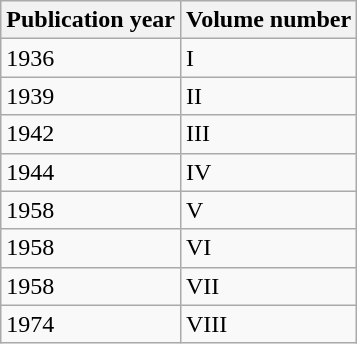<table class="wikitable">
<tr>
<th>Publication year</th>
<th>Volume number</th>
</tr>
<tr>
<td>1936</td>
<td>I</td>
</tr>
<tr>
<td>1939</td>
<td>II</td>
</tr>
<tr>
<td>1942</td>
<td>III</td>
</tr>
<tr>
<td>1944</td>
<td>IV</td>
</tr>
<tr>
<td>1958</td>
<td>V</td>
</tr>
<tr>
<td>1958</td>
<td>VI</td>
</tr>
<tr>
<td>1958</td>
<td>VII</td>
</tr>
<tr>
<td>1974</td>
<td>VIII</td>
</tr>
</table>
